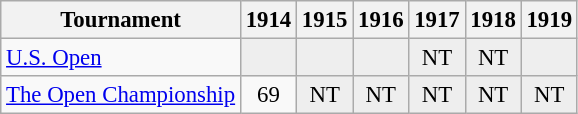<table class="wikitable" style="font-size:95%;text-align:center;">
<tr>
<th>Tournament</th>
<th>1914</th>
<th>1915</th>
<th>1916</th>
<th>1917</th>
<th>1918</th>
<th>1919</th>
</tr>
<tr>
<td align=left><a href='#'>U.S. Open</a></td>
<td style="background:#eeeeee;"></td>
<td style="background:#eeeeee;"></td>
<td style="background:#eeeeee;"></td>
<td style="background:#eeeeee;">NT</td>
<td style="background:#eeeeee;">NT</td>
<td style="background:#eeeeee;"></td>
</tr>
<tr>
<td align=left><a href='#'>The Open Championship</a></td>
<td>69</td>
<td style="background:#eeeeee;">NT</td>
<td style="background:#eeeeee;">NT</td>
<td style="background:#eeeeee;">NT</td>
<td style="background:#eeeeee;">NT</td>
<td style="background:#eeeeee;">NT</td>
</tr>
</table>
